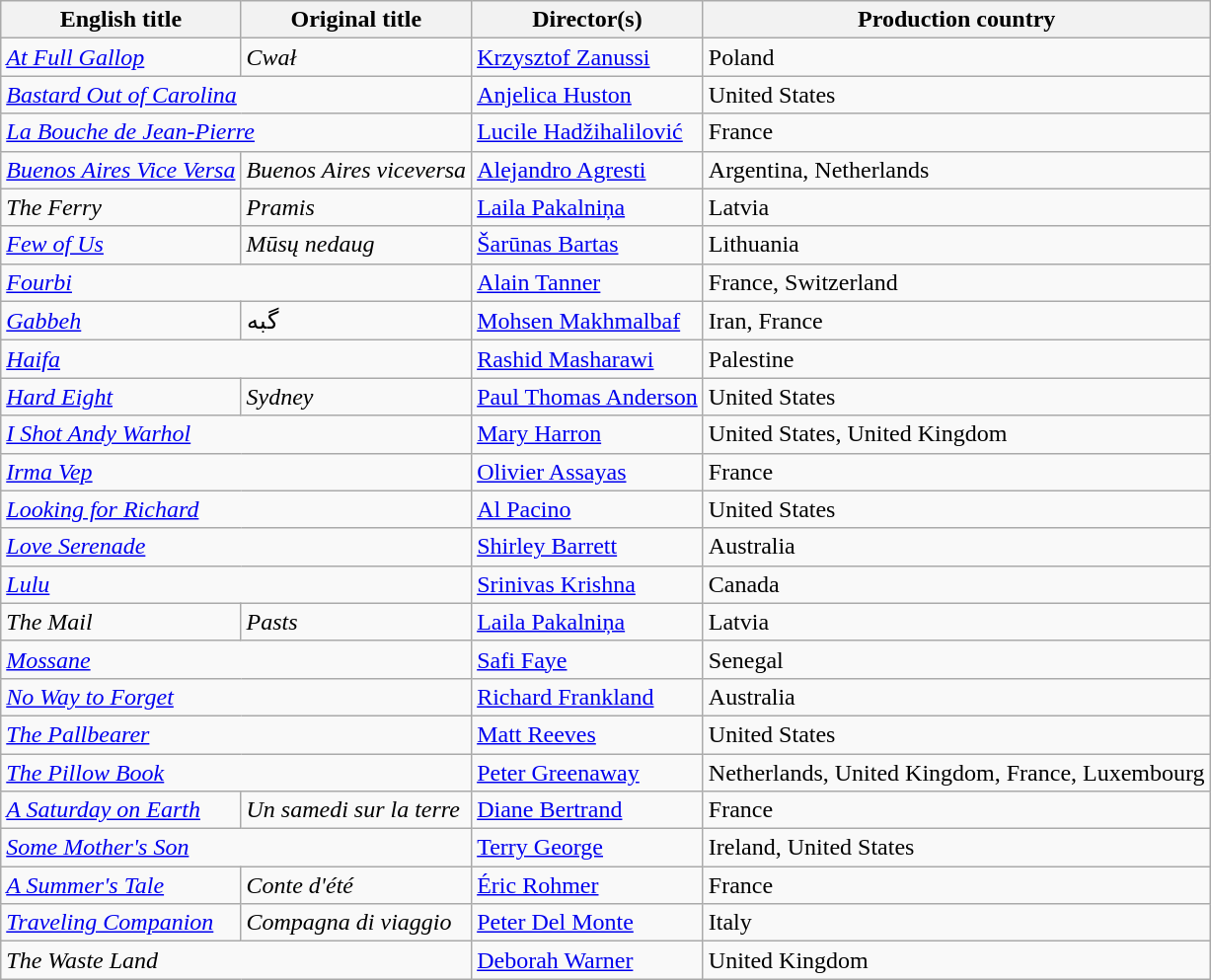<table class="wikitable">
<tr>
<th>English title</th>
<th>Original title</th>
<th>Director(s)</th>
<th>Production country</th>
</tr>
<tr>
<td><em><a href='#'>At Full Gallop</a></em></td>
<td><em>Cwał</em></td>
<td><a href='#'>Krzysztof Zanussi</a></td>
<td>Poland</td>
</tr>
<tr>
<td colspan="2"><em><a href='#'>Bastard Out of Carolina</a></em></td>
<td><a href='#'>Anjelica Huston</a></td>
<td>United States</td>
</tr>
<tr>
<td colspan="2"><em><a href='#'>La Bouche de Jean-Pierre</a></em></td>
<td><a href='#'>Lucile Hadžihalilović</a></td>
<td>France</td>
</tr>
<tr>
<td><em><a href='#'>Buenos Aires Vice Versa</a></em></td>
<td><em>Buenos Aires viceversa</em></td>
<td><a href='#'>Alejandro Agresti</a></td>
<td>Argentina, Netherlands</td>
</tr>
<tr>
<td><em>The Ferry</em></td>
<td><em>Pramis</em></td>
<td><a href='#'>Laila Pakalniņa</a></td>
<td>Latvia</td>
</tr>
<tr>
<td><em><a href='#'>Few of Us</a></em></td>
<td><em>Mūsų nedaug</em></td>
<td><a href='#'>Šarūnas Bartas</a></td>
<td>Lithuania</td>
</tr>
<tr>
<td colspan="2"><em><a href='#'>Fourbi</a></em></td>
<td><a href='#'>Alain Tanner</a></td>
<td>France, Switzerland</td>
</tr>
<tr>
<td><em><a href='#'>Gabbeh</a></em></td>
<td>گبه</td>
<td><a href='#'>Mohsen Makhmalbaf</a></td>
<td>Iran, France</td>
</tr>
<tr>
<td colspan="2"><em><a href='#'>Haifa</a></em></td>
<td><a href='#'>Rashid Masharawi</a></td>
<td>Palestine</td>
</tr>
<tr>
<td><em><a href='#'>Hard Eight</a></em></td>
<td><em>Sydney</em></td>
<td><a href='#'>Paul Thomas Anderson</a></td>
<td>United States</td>
</tr>
<tr>
<td colspan="2"><em><a href='#'>I Shot Andy Warhol</a></em></td>
<td><a href='#'>Mary Harron</a></td>
<td>United States, United Kingdom</td>
</tr>
<tr>
<td colspan="2"><em><a href='#'>Irma Vep</a></em></td>
<td><a href='#'>Olivier Assayas</a></td>
<td>France</td>
</tr>
<tr>
<td colspan="2"><em><a href='#'>Looking for Richard</a></em></td>
<td><a href='#'>Al Pacino</a></td>
<td>United States</td>
</tr>
<tr>
<td colspan="2"><em><a href='#'>Love Serenade</a></em></td>
<td><a href='#'>Shirley Barrett</a></td>
<td>Australia</td>
</tr>
<tr>
<td colspan="2"><em><a href='#'>Lulu</a></em></td>
<td><a href='#'>Srinivas Krishna</a></td>
<td>Canada</td>
</tr>
<tr>
<td><em>The Mail</em></td>
<td><em>Pasts</em></td>
<td><a href='#'>Laila Pakalniņa</a></td>
<td>Latvia</td>
</tr>
<tr>
<td colspan="2"><em><a href='#'>Mossane</a></em></td>
<td><a href='#'>Safi Faye</a></td>
<td>Senegal</td>
</tr>
<tr>
<td colspan="2"><em><a href='#'>No Way to Forget</a></em></td>
<td><a href='#'>Richard Frankland</a></td>
<td>Australia</td>
</tr>
<tr>
<td colspan="2"><em><a href='#'>The Pallbearer</a></em></td>
<td><a href='#'>Matt Reeves</a></td>
<td>United States</td>
</tr>
<tr>
<td colspan="2"><em><a href='#'>The Pillow Book</a></em></td>
<td><a href='#'>Peter Greenaway</a></td>
<td>Netherlands, United Kingdom, France, Luxembourg</td>
</tr>
<tr>
<td><em><a href='#'>A Saturday on Earth</a></em></td>
<td><em>Un samedi sur la terre</em></td>
<td><a href='#'>Diane Bertrand</a></td>
<td>France</td>
</tr>
<tr>
<td colspan="2"><em><a href='#'>Some Mother's Son</a></em></td>
<td><a href='#'>Terry George</a></td>
<td>Ireland, United States</td>
</tr>
<tr>
<td><em><a href='#'>A Summer's Tale</a></em></td>
<td><em>Conte d'été</em></td>
<td><a href='#'>Éric Rohmer</a></td>
<td>France</td>
</tr>
<tr>
<td><em><a href='#'>Traveling Companion</a></em></td>
<td><em>Compagna di viaggio</em></td>
<td><a href='#'>Peter Del Monte</a></td>
<td>Italy</td>
</tr>
<tr>
<td colspan="2"><em>The Waste Land</em></td>
<td><a href='#'>Deborah Warner</a></td>
<td>United Kingdom</td>
</tr>
</table>
